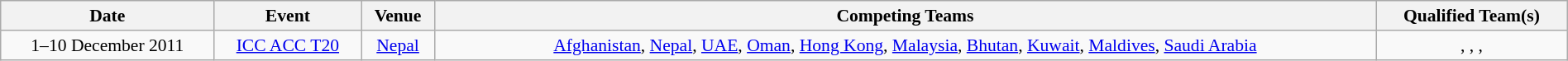<table class="wikitable" style="font-size:90%; width: 100%; text-align: center;">
<tr>
<th>Date</th>
<th>Event</th>
<th>Venue</th>
<th>Competing Teams</th>
<th>Qualified Team(s)</th>
</tr>
<tr>
<td>1–10 December 2011</td>
<td><a href='#'>ICC ACC T20</a></td>
<td> <a href='#'>Nepal</a></td>
<td><a href='#'>Afghanistan</a>, <a href='#'>Nepal</a>, <a href='#'>UAE</a>, <a href='#'>Oman</a>, <a href='#'>Hong Kong</a>, <a href='#'>Malaysia</a>, <a href='#'>Bhutan</a>, <a href='#'>Kuwait</a>, <a href='#'>Maldives</a>, <a href='#'>Saudi Arabia</a></td>
<td>, , , </td>
</tr>
</table>
